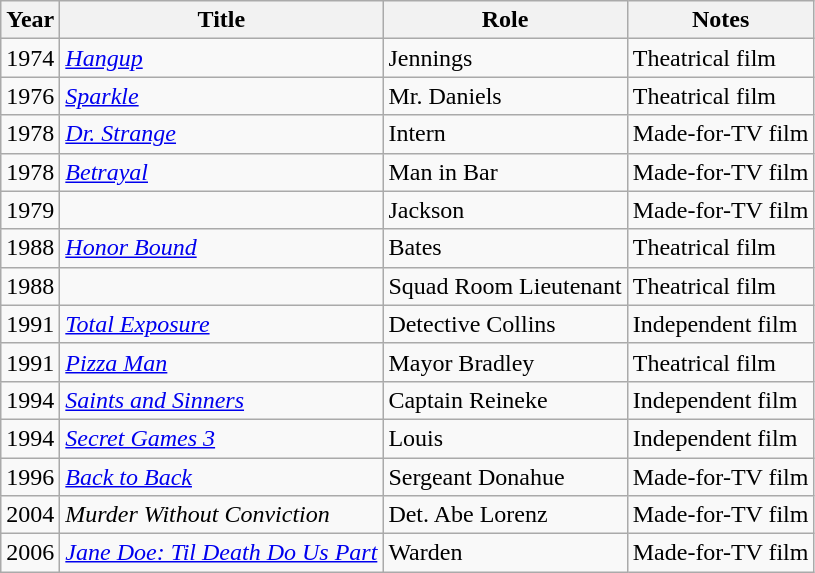<table class="wikitable sortable">
<tr>
<th>Year</th>
<th>Title</th>
<th>Role</th>
<th>Notes</th>
</tr>
<tr>
<td>1974</td>
<td><em><a href='#'>Hangup</a></em></td>
<td>Jennings</td>
<td>Theatrical film</td>
</tr>
<tr>
<td>1976</td>
<td><em><a href='#'>Sparkle</a></em></td>
<td>Mr. Daniels</td>
<td>Theatrical film</td>
</tr>
<tr>
<td>1978</td>
<td><em><a href='#'>Dr. Strange</a></em></td>
<td>Intern</td>
<td>Made-for-TV film</td>
</tr>
<tr>
<td>1978</td>
<td><em><a href='#'>Betrayal</a></em></td>
<td>Man in Bar</td>
<td>Made-for-TV film</td>
</tr>
<tr>
<td>1979</td>
<td><em></em></td>
<td>Jackson</td>
<td>Made-for-TV film</td>
</tr>
<tr>
<td>1988</td>
<td><em><a href='#'>Honor Bound</a></em></td>
<td>Bates</td>
<td>Theatrical film</td>
</tr>
<tr>
<td>1988</td>
<td><em></em></td>
<td>Squad Room Lieutenant</td>
<td>Theatrical film</td>
</tr>
<tr>
<td>1991</td>
<td><em><a href='#'>Total Exposure</a></em></td>
<td>Detective Collins</td>
<td>Independent film</td>
</tr>
<tr>
<td>1991</td>
<td><em><a href='#'>Pizza Man</a></em></td>
<td>Mayor Bradley</td>
<td>Theatrical film</td>
</tr>
<tr>
<td>1994</td>
<td><em><a href='#'>Saints and Sinners</a></em></td>
<td>Captain Reineke</td>
<td>Independent film</td>
</tr>
<tr>
<td>1994</td>
<td><em><a href='#'>Secret Games 3</a></em></td>
<td>Louis</td>
<td>Independent film</td>
</tr>
<tr>
<td>1996</td>
<td><em><a href='#'>Back to Back</a></em></td>
<td>Sergeant Donahue</td>
<td>Made-for-TV film</td>
</tr>
<tr>
<td>2004</td>
<td><em>Murder Without Conviction</em></td>
<td>Det. Abe Lorenz</td>
<td>Made-for-TV film</td>
</tr>
<tr>
<td>2006</td>
<td><em><a href='#'>Jane Doe: Til Death Do Us Part</a></em></td>
<td>Warden</td>
<td>Made-for-TV film</td>
</tr>
</table>
